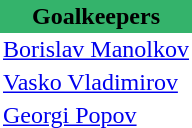<table class="toccolours" border="0" cellpadding="2" cellspacing="0" align=left style="margin:0.5em;">
<tr>
<th colspan="4" align="center" bgcolor="#34B36B"><span>Goalkeepers</span></th>
</tr>
<tr>
<td> <a href='#'>Borislav Manolkov</a></td>
</tr>
<tr>
<td> <a href='#'>Vasko Vladimirov</a></td>
</tr>
<tr>
<td> <a href='#'>Georgi Popov</a></td>
</tr>
<tr>
</tr>
</table>
